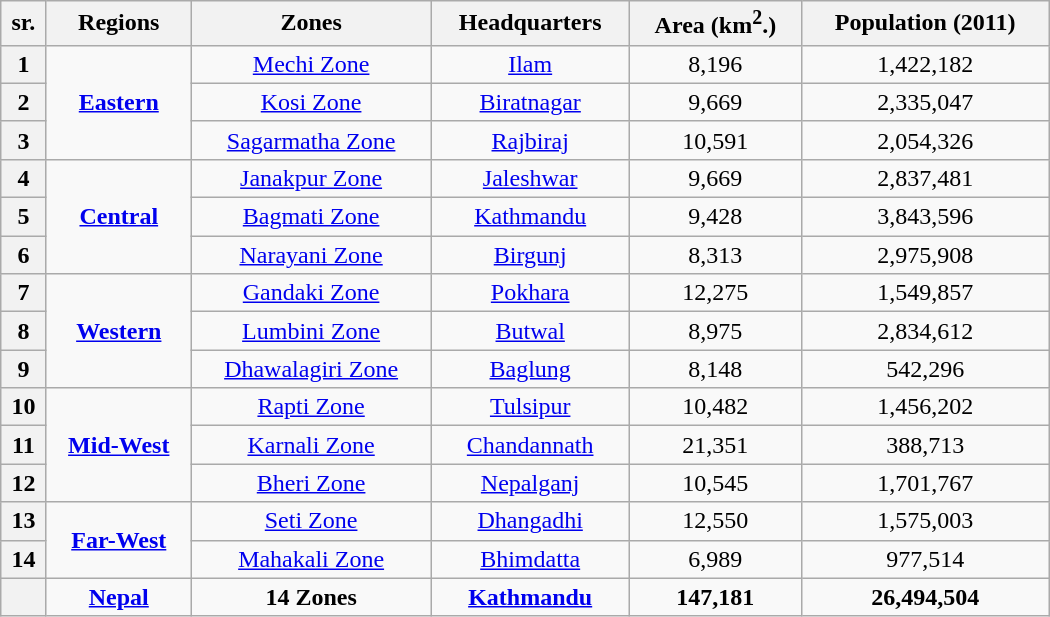<table class="wikitable" style="text-align:center; width:700px; height:200px;">
<tr>
<th>sr.</th>
<th>Regions</th>
<th>Zones</th>
<th>Headquarters</th>
<th>Area (km<sup>2</sup>.)</th>
<th>Population (2011)</th>
</tr>
<tr>
<th>1</th>
<td rowspan="3"><a href='#'><strong>Eastern</strong></a></td>
<td><a href='#'>Mechi Zone</a></td>
<td><a href='#'>Ilam</a></td>
<td>8,196</td>
<td>1,422,182</td>
</tr>
<tr>
<th>2</th>
<td><a href='#'>Kosi Zone</a></td>
<td><a href='#'>Biratnagar</a></td>
<td>9,669</td>
<td>2,335,047</td>
</tr>
<tr>
<th>3</th>
<td><a href='#'>Sagarmatha Zone</a></td>
<td><a href='#'>Rajbiraj</a></td>
<td>10,591</td>
<td>2,054,326</td>
</tr>
<tr>
<th>4</th>
<td rowspan="3"><a href='#'><strong>Central</strong></a></td>
<td><a href='#'>Janakpur Zone</a></td>
<td><a href='#'>Jaleshwar</a></td>
<td>9,669</td>
<td>2,837,481</td>
</tr>
<tr>
<th>5</th>
<td><a href='#'>Bagmati Zone</a></td>
<td><a href='#'>Kathmandu</a></td>
<td>9,428</td>
<td>3,843,596</td>
</tr>
<tr>
<th>6</th>
<td><a href='#'>Narayani Zone</a></td>
<td><a href='#'>Birgunj</a></td>
<td>8,313</td>
<td>2,975,908</td>
</tr>
<tr>
<th>7</th>
<td rowspan="3"><a href='#'><strong>Western</strong></a></td>
<td><a href='#'>Gandaki Zone</a></td>
<td><a href='#'>Pokhara</a></td>
<td>12,275</td>
<td>1,549,857</td>
</tr>
<tr>
<th>8</th>
<td><a href='#'>Lumbini Zone</a></td>
<td><a href='#'>Butwal</a></td>
<td>8,975</td>
<td>2,834,612</td>
</tr>
<tr>
<th>9</th>
<td><a href='#'>Dhawalagiri Zone</a></td>
<td><a href='#'>Baglung</a></td>
<td>8,148</td>
<td>542,296</td>
</tr>
<tr>
<th>10</th>
<td rowspan="3"><a href='#'><strong>Mid-West</strong></a></td>
<td><a href='#'>Rapti Zone</a></td>
<td><a href='#'>Tulsipur</a></td>
<td>10,482</td>
<td>1,456,202</td>
</tr>
<tr>
<th>11</th>
<td><a href='#'>Karnali Zone</a></td>
<td><a href='#'>Chandannath</a></td>
<td>21,351</td>
<td>388,713</td>
</tr>
<tr>
<th>12</th>
<td><a href='#'>Bheri Zone</a></td>
<td><a href='#'>Nepalganj</a></td>
<td>10,545</td>
<td>1,701,767</td>
</tr>
<tr>
<th>13</th>
<td rowspan="2"><a href='#'><strong>Far-West</strong></a></td>
<td><a href='#'>Seti Zone</a></td>
<td><a href='#'>Dhangadhi</a></td>
<td>12,550</td>
<td>1,575,003</td>
</tr>
<tr>
<th>14</th>
<td><a href='#'>Mahakali Zone</a></td>
<td><a href='#'>Bhimdatta</a></td>
<td>6,989</td>
<td>977,514</td>
</tr>
<tr>
<th></th>
<td><strong><a href='#'>Nepal</a></strong></td>
<td><strong>14 Zones</strong></td>
<td><strong><a href='#'>Kathmandu</a></strong></td>
<td><strong>147,181</strong></td>
<td><strong>26,494,504</strong></td>
</tr>
</table>
